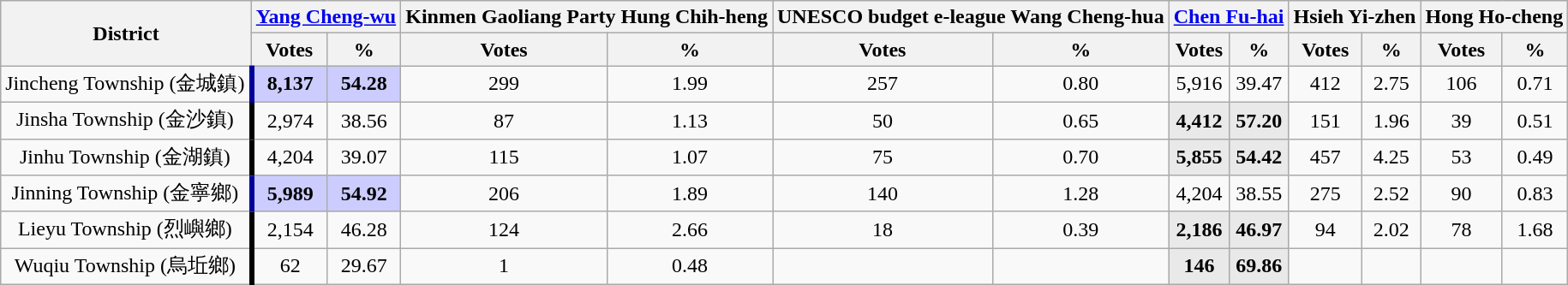<table class="wikitable collapsible sortable" style="text-align:center">
<tr>
<th rowspan=2;">District</th>
<th colspan=2; border-bottom:4px solid #000099;"> <a href='#'>Yang Cheng-wu</a></th>
<th colspan=2; border-bottom:4px solid #000000;">Kinmen Gaoliang Party Hung Chih-heng</th>
<th colspan=2; border-bottom:4px solid #000000;">UNESCO budget e-league Wang Cheng-hua</th>
<th colspan=2; border-bottom:4px solid #000000;"> <a href='#'>Chen Fu-hai</a></th>
<th colspan=2; border-bottom:4px solid #000000;"> Hsieh Yi-zhen</th>
<th colspan=2; border-bottom:4px solid #000000;"> Hong Ho-cheng</th>
</tr>
<tr>
<th>Votes</th>
<th>%</th>
<th>Votes</th>
<th>%</th>
<th>Votes</th>
<th>%</th>
<th>Votes</th>
<th>%</th>
<th>Votes</th>
<th>%</th>
<th>Votes</th>
<th>%</th>
</tr>
<tr>
<td style="border-right:4px solid #000099;">Jincheng Township (金城鎮)</td>
<td style="background-color:#CCCCFF;"><strong>8,137</strong></td>
<td style="background-color:#CCCCFF;"><strong>54.28</strong></td>
<td>299</td>
<td>1.99</td>
<td>257</td>
<td>0.80</td>
<td>5,916</td>
<td>39.47</td>
<td>412</td>
<td>2.75</td>
<td>106</td>
<td>0.71</td>
</tr>
<tr>
<td style="border-right:4px solid #000000;">Jinsha Township (金沙鎮)</td>
<td>2,974</td>
<td>38.56</td>
<td>87</td>
<td>1.13</td>
<td>50</td>
<td>0.65</td>
<td style="background-color:#e9e9e9;"><strong>4,412</strong></td>
<td style="background-color:#e9e9e9;"><strong>57.20</strong></td>
<td>151</td>
<td>1.96</td>
<td>39</td>
<td>0.51</td>
</tr>
<tr>
<td style="border-right:4px solid #000000;">Jinhu Township (金湖鎮)</td>
<td>4,204</td>
<td>39.07</td>
<td>115</td>
<td>1.07</td>
<td>75</td>
<td>0.70</td>
<td style="background-color:#e9e9e9;"><strong>5,855</strong></td>
<td style="background-color:#e9e9e9;"><strong>54.42</strong></td>
<td>457</td>
<td>4.25</td>
<td>53</td>
<td>0.49</td>
</tr>
<tr>
<td style="border-right:4px solid #000099;">Jinning Township (金寧鄉)</td>
<td style="background-color:#CCCCFF;"><strong>5,989</strong></td>
<td style="background-color:#CCCCFF;"><strong>54.92</strong></td>
<td>206</td>
<td>1.89</td>
<td>140</td>
<td>1.28</td>
<td>4,204</td>
<td>38.55</td>
<td>275</td>
<td>2.52</td>
<td>90</td>
<td>0.83</td>
</tr>
<tr>
<td style="border-right:4px solid #000000;">Lieyu Township (烈嶼鄉)</td>
<td>2,154</td>
<td>46.28</td>
<td>124</td>
<td>2.66</td>
<td>18</td>
<td>0.39</td>
<td style="background-color:#e9e9e9;"><strong>2,186</strong></td>
<td style="background-color:#e9e9e9;"><strong>46.97</strong></td>
<td>94</td>
<td>2.02</td>
<td>78</td>
<td>1.68</td>
</tr>
<tr>
<td style="border-right:4px solid #000000;">Wuqiu Township (烏坵鄉)</td>
<td>62</td>
<td>29.67</td>
<td>1</td>
<td>0.48</td>
<td></td>
<td></td>
<td style="background-color:#e9e9e9;"><strong>146</strong></td>
<td style="background-color:#e9e9e9;"><strong>69.86</strong></td>
<td></td>
<td></td>
<td></td>
<td></td>
</tr>
</table>
